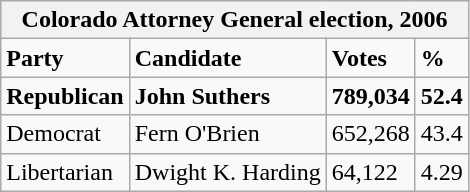<table class="wikitable">
<tr>
<th colspan="4">Colorado Attorney General election, 2006</th>
</tr>
<tr>
<td><strong>Party</strong></td>
<td><strong>Candidate</strong></td>
<td><strong>Votes</strong></td>
<td><strong>%</strong></td>
</tr>
<tr>
<td><strong>Republican</strong></td>
<td><strong>John Suthers</strong></td>
<td><strong>789,034</strong></td>
<td><strong>52.4</strong></td>
</tr>
<tr>
<td>Democrat</td>
<td>Fern O'Brien</td>
<td>652,268</td>
<td>43.4</td>
</tr>
<tr>
<td>Libertarian</td>
<td>Dwight K. Harding</td>
<td>64,122</td>
<td>4.29</td>
</tr>
</table>
